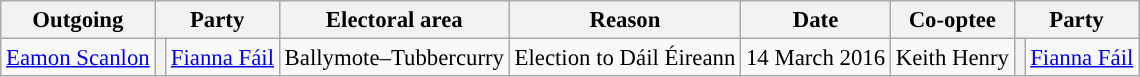<table class="wikitable" style="font-size: 95%;">
<tr>
<th>Outgoing</th>
<th colspan=2>Party</th>
<th>Electoral area</th>
<th>Reason</th>
<th>Date</th>
<th>Co-optee</th>
<th colspan=2>Party</th>
</tr>
<tr>
<td><a href='#'>Eamon Scanlon</a></td>
<th style="background-color: "></th>
<td><a href='#'>Fianna Fáil</a></td>
<td>Ballymote–Tubbercurry</td>
<td>Election to Dáil Éireann</td>
<td>14 March 2016</td>
<td>Keith Henry</td>
<th style="background-color: "></th>
<td><a href='#'>Fianna Fáil</a></td>
</tr>
</table>
